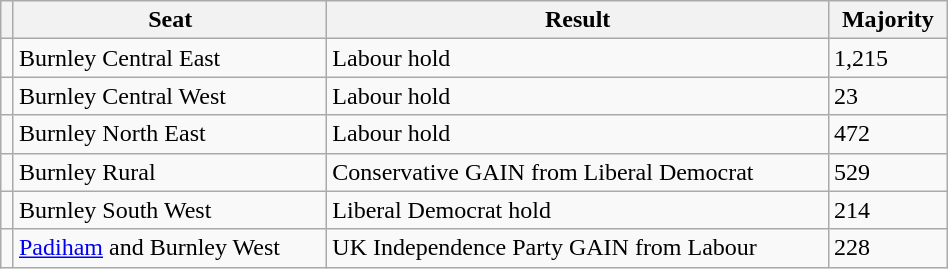<table class="wikitable" style="right; width:50%">
<tr>
<th></th>
<th>Seat</th>
<th>Result</th>
<th>Majority</th>
</tr>
<tr>
<td></td>
<td>Burnley Central East</td>
<td>Labour hold</td>
<td>1,215</td>
</tr>
<tr>
<td></td>
<td>Burnley Central West</td>
<td>Labour hold</td>
<td>23</td>
</tr>
<tr>
<td></td>
<td>Burnley North East</td>
<td>Labour hold</td>
<td>472</td>
</tr>
<tr>
<td></td>
<td>Burnley Rural</td>
<td>Conservative GAIN from Liberal Democrat</td>
<td>529</td>
</tr>
<tr>
<td></td>
<td>Burnley South West</td>
<td>Liberal Democrat hold</td>
<td>214</td>
</tr>
<tr>
<td></td>
<td><a href='#'>Padiham</a> and Burnley West</td>
<td>UK Independence Party GAIN from Labour</td>
<td>228</td>
</tr>
</table>
